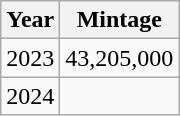<table class="wikitable sortable">
<tr>
<th>Year</th>
<th>Mintage</th>
</tr>
<tr>
<td>2023</td>
<td>43,205,000</td>
</tr>
<tr>
<td>2024</td>
<td></td>
</tr>
</table>
